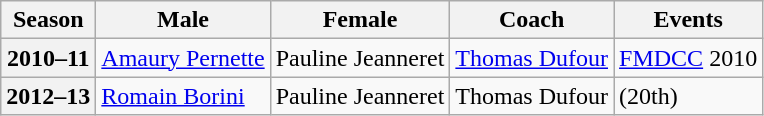<table class="wikitable">
<tr>
<th scope="col">Season</th>
<th scope="col">Male</th>
<th scope="col">Female</th>
<th scope="col">Coach</th>
<th scope="col">Events</th>
</tr>
<tr>
<th scope="row">2010–11</th>
<td><a href='#'>Amaury Pernette</a></td>
<td>Pauline Jeanneret</td>
<td><a href='#'>Thomas Dufour</a></td>
<td><a href='#'>FMDCC</a> 2010 <br> </td>
</tr>
<tr>
<th scope="row">2012–13</th>
<td><a href='#'>Romain Borini</a></td>
<td>Pauline Jeanneret</td>
<td>Thomas Dufour</td>
<td> (20th)</td>
</tr>
</table>
